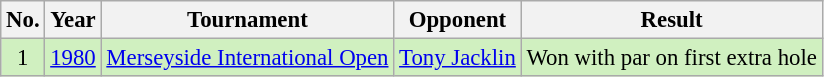<table class="wikitable" style="font-size:95%;">
<tr>
<th>No.</th>
<th>Year</th>
<th>Tournament</th>
<th>Opponent</th>
<th>Result</th>
</tr>
<tr style="background:#D0F0C0;">
<td align=center>1</td>
<td><a href='#'>1980</a></td>
<td><a href='#'>Merseyside International Open</a></td>
<td> <a href='#'>Tony Jacklin</a></td>
<td>Won with par on first extra hole</td>
</tr>
</table>
